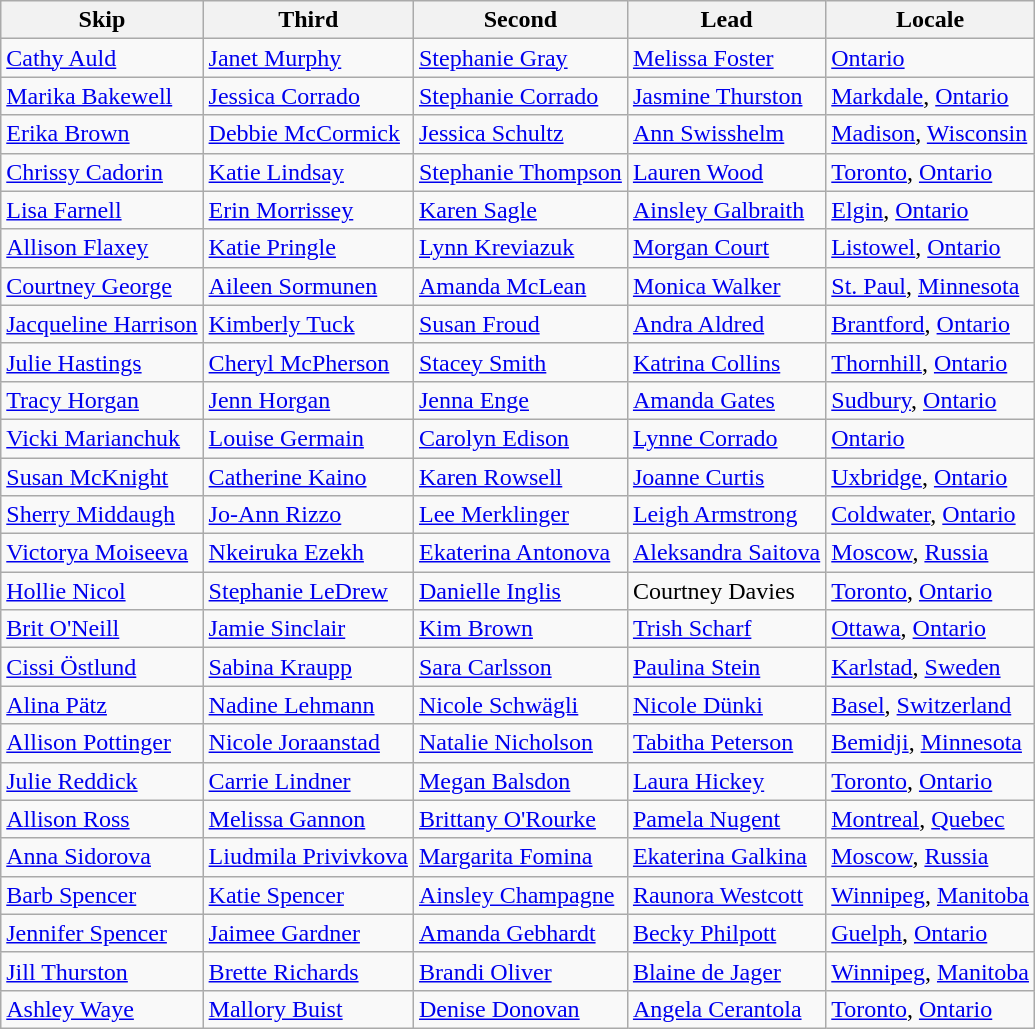<table class=wikitable>
<tr>
<th>Skip</th>
<th>Third</th>
<th>Second</th>
<th>Lead</th>
<th>Locale</th>
</tr>
<tr>
<td><a href='#'>Cathy Auld</a></td>
<td><a href='#'>Janet Murphy</a></td>
<td><a href='#'>Stephanie Gray</a></td>
<td><a href='#'>Melissa Foster</a></td>
<td> <a href='#'>Ontario</a></td>
</tr>
<tr>
<td><a href='#'>Marika Bakewell</a></td>
<td><a href='#'>Jessica Corrado</a></td>
<td><a href='#'>Stephanie Corrado</a></td>
<td><a href='#'>Jasmine Thurston</a></td>
<td> <a href='#'>Markdale</a>, <a href='#'>Ontario</a></td>
</tr>
<tr>
<td><a href='#'>Erika Brown</a></td>
<td><a href='#'>Debbie McCormick</a></td>
<td><a href='#'>Jessica Schultz</a></td>
<td><a href='#'>Ann Swisshelm</a></td>
<td> <a href='#'>Madison</a>, <a href='#'>Wisconsin</a></td>
</tr>
<tr>
<td><a href='#'>Chrissy Cadorin</a></td>
<td><a href='#'>Katie Lindsay</a></td>
<td><a href='#'>Stephanie Thompson</a></td>
<td><a href='#'>Lauren Wood</a></td>
<td> <a href='#'>Toronto</a>, <a href='#'>Ontario</a></td>
</tr>
<tr>
<td><a href='#'>Lisa Farnell</a></td>
<td><a href='#'>Erin Morrissey</a></td>
<td><a href='#'>Karen Sagle</a></td>
<td><a href='#'>Ainsley Galbraith</a></td>
<td> <a href='#'>Elgin</a>, <a href='#'>Ontario</a></td>
</tr>
<tr>
<td><a href='#'>Allison Flaxey</a></td>
<td><a href='#'>Katie Pringle</a></td>
<td><a href='#'>Lynn Kreviazuk</a></td>
<td><a href='#'>Morgan Court</a></td>
<td> <a href='#'>Listowel</a>, <a href='#'>Ontario</a></td>
</tr>
<tr>
<td><a href='#'>Courtney George</a></td>
<td><a href='#'>Aileen Sormunen</a></td>
<td><a href='#'>Amanda McLean</a></td>
<td><a href='#'>Monica Walker</a></td>
<td> <a href='#'>St. Paul</a>, <a href='#'>Minnesota</a></td>
</tr>
<tr>
<td><a href='#'>Jacqueline Harrison</a></td>
<td><a href='#'>Kimberly Tuck</a></td>
<td><a href='#'>Susan Froud</a></td>
<td><a href='#'>Andra Aldred</a></td>
<td> <a href='#'>Brantford</a>, <a href='#'>Ontario</a></td>
</tr>
<tr>
<td><a href='#'>Julie Hastings</a></td>
<td><a href='#'>Cheryl McPherson</a></td>
<td><a href='#'>Stacey Smith</a></td>
<td><a href='#'>Katrina Collins</a></td>
<td> <a href='#'>Thornhill</a>, <a href='#'>Ontario</a></td>
</tr>
<tr>
<td><a href='#'>Tracy Horgan</a></td>
<td><a href='#'>Jenn Horgan</a></td>
<td><a href='#'>Jenna Enge</a></td>
<td><a href='#'>Amanda Gates</a></td>
<td> <a href='#'>Sudbury</a>, <a href='#'>Ontario</a></td>
</tr>
<tr>
<td><a href='#'>Vicki Marianchuk</a></td>
<td><a href='#'>Louise Germain</a></td>
<td><a href='#'>Carolyn Edison</a></td>
<td><a href='#'>Lynne Corrado</a></td>
<td> <a href='#'>Ontario</a></td>
</tr>
<tr>
<td><a href='#'>Susan McKnight</a></td>
<td><a href='#'>Catherine Kaino</a></td>
<td><a href='#'>Karen Rowsell</a></td>
<td><a href='#'>Joanne Curtis</a></td>
<td> <a href='#'>Uxbridge</a>, <a href='#'>Ontario</a></td>
</tr>
<tr>
<td><a href='#'>Sherry Middaugh</a></td>
<td><a href='#'>Jo-Ann Rizzo</a></td>
<td><a href='#'>Lee Merklinger</a></td>
<td><a href='#'>Leigh Armstrong</a></td>
<td> <a href='#'>Coldwater</a>, <a href='#'>Ontario</a></td>
</tr>
<tr>
<td><a href='#'>Victorya Moiseeva</a></td>
<td><a href='#'>Nkeiruka Ezekh</a></td>
<td><a href='#'>Ekaterina Antonova</a></td>
<td><a href='#'>Aleksandra Saitova</a></td>
<td> <a href='#'>Moscow</a>, <a href='#'>Russia</a></td>
</tr>
<tr>
<td><a href='#'>Hollie Nicol</a></td>
<td><a href='#'>Stephanie LeDrew</a></td>
<td><a href='#'>Danielle Inglis</a></td>
<td>Courtney Davies</td>
<td> <a href='#'>Toronto</a>, <a href='#'>Ontario</a></td>
</tr>
<tr>
<td><a href='#'>Brit O'Neill</a></td>
<td><a href='#'>Jamie Sinclair</a></td>
<td><a href='#'>Kim Brown</a></td>
<td><a href='#'>Trish Scharf</a></td>
<td> <a href='#'>Ottawa</a>, <a href='#'>Ontario</a></td>
</tr>
<tr>
<td><a href='#'>Cissi Östlund</a></td>
<td><a href='#'>Sabina Kraupp</a></td>
<td><a href='#'>Sara Carlsson</a></td>
<td><a href='#'>Paulina Stein</a></td>
<td> <a href='#'>Karlstad</a>, <a href='#'>Sweden</a></td>
</tr>
<tr>
<td><a href='#'>Alina Pätz</a></td>
<td><a href='#'>Nadine Lehmann</a></td>
<td><a href='#'>Nicole Schwägli</a></td>
<td><a href='#'>Nicole Dünki</a></td>
<td> <a href='#'>Basel</a>, <a href='#'>Switzerland</a></td>
</tr>
<tr>
<td><a href='#'>Allison Pottinger</a></td>
<td><a href='#'>Nicole Joraanstad</a></td>
<td><a href='#'>Natalie Nicholson</a></td>
<td><a href='#'>Tabitha Peterson</a></td>
<td> <a href='#'>Bemidji</a>, <a href='#'>Minnesota</a></td>
</tr>
<tr>
<td><a href='#'>Julie Reddick</a></td>
<td><a href='#'>Carrie Lindner</a></td>
<td><a href='#'>Megan Balsdon</a></td>
<td><a href='#'>Laura Hickey</a></td>
<td> <a href='#'>Toronto</a>, <a href='#'>Ontario</a></td>
</tr>
<tr>
<td><a href='#'>Allison Ross</a></td>
<td><a href='#'>Melissa Gannon</a></td>
<td><a href='#'>Brittany O'Rourke</a></td>
<td><a href='#'>Pamela Nugent</a></td>
<td> <a href='#'>Montreal</a>, <a href='#'>Quebec</a></td>
</tr>
<tr>
<td><a href='#'>Anna Sidorova</a></td>
<td><a href='#'>Liudmila Privivkova</a></td>
<td><a href='#'>Margarita Fomina</a></td>
<td><a href='#'>Ekaterina Galkina</a></td>
<td> <a href='#'>Moscow</a>, <a href='#'>Russia</a></td>
</tr>
<tr>
<td><a href='#'>Barb Spencer</a></td>
<td><a href='#'>Katie Spencer</a></td>
<td><a href='#'>Ainsley Champagne</a></td>
<td><a href='#'>Raunora Westcott</a></td>
<td> <a href='#'>Winnipeg</a>, <a href='#'>Manitoba</a></td>
</tr>
<tr>
<td><a href='#'>Jennifer Spencer</a></td>
<td><a href='#'>Jaimee Gardner</a></td>
<td><a href='#'>Amanda Gebhardt</a></td>
<td><a href='#'>Becky Philpott</a></td>
<td> <a href='#'>Guelph</a>, <a href='#'>Ontario</a></td>
</tr>
<tr>
<td><a href='#'>Jill Thurston</a></td>
<td><a href='#'>Brette Richards</a></td>
<td><a href='#'>Brandi Oliver</a></td>
<td><a href='#'>Blaine de Jager</a></td>
<td> <a href='#'>Winnipeg</a>, <a href='#'>Manitoba</a></td>
</tr>
<tr>
<td><a href='#'>Ashley Waye</a></td>
<td><a href='#'>Mallory Buist</a></td>
<td><a href='#'>Denise Donovan</a></td>
<td><a href='#'>Angela Cerantola</a></td>
<td> <a href='#'>Toronto</a>, <a href='#'>Ontario</a></td>
</tr>
</table>
